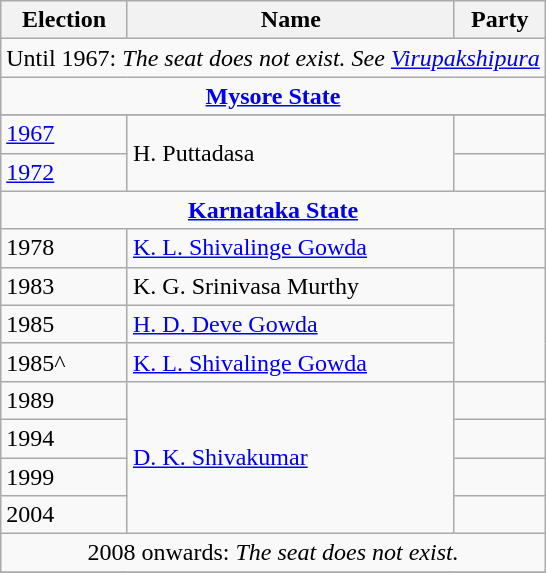<table class="wikitable sortable">
<tr>
<th>Election</th>
<th>Name</th>
<th colspan=2>Party</th>
</tr>
<tr style="text-align:center">
<td colspan="4">Until 1967: <em>The seat does not exist. See <a href='#'>Virupakshipura</a></em></td>
</tr>
<tr style="text-align:center">
<td colspan="4"><strong><a href='#'>Mysore State</a></strong></td>
</tr>
<tr style="text-align:center">
</tr>
<tr style="text-align:left">
<td><a href='#'>1967</a></td>
<td rowspan="2">H. Puttadasa</td>
<td></td>
</tr>
<tr>
<td><a href='#'>1972</a></td>
<td></td>
</tr>
<tr style="text-align:center">
<td colspan="4"><strong><a href='#'>Karnataka State</a></strong></td>
</tr>
<tr>
<td>1978</td>
<td><a href='#'>K. L. Shivalinge Gowda</a></td>
<td></td>
</tr>
<tr>
<td>1983</td>
<td>K. G. Srinivasa Murthy</td>
</tr>
<tr>
<td>1985</td>
<td><a href='#'>H. D. Deve Gowda</a></td>
</tr>
<tr>
<td>1985^</td>
<td><a href='#'>K. L. Shivalinge Gowda</a></td>
</tr>
<tr>
<td>1989</td>
<td rowspan="4"><a href='#'>D. K. Shivakumar</a></td>
<td></td>
</tr>
<tr>
<td>1994</td>
<td></td>
</tr>
<tr>
<td>1999</td>
<td></td>
</tr>
<tr>
<td>2004</td>
</tr>
<tr style="text-align:center">
<td colspan="4">2008 onwards: <em>The seat does not exist.</em></td>
</tr>
<tr>
</tr>
</table>
